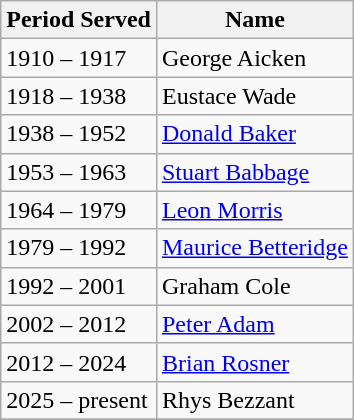<table class="wikitable">
<tr>
<th>Period Served</th>
<th>Name</th>
</tr>
<tr>
<td>1910 – 1917</td>
<td>George Aicken</td>
</tr>
<tr>
<td>1918 – 1938</td>
<td>Eustace Wade</td>
</tr>
<tr>
<td>1938 – 1952</td>
<td><a href='#'>Donald Baker</a></td>
</tr>
<tr>
<td>1953 – 1963</td>
<td><a href='#'>Stuart Babbage</a></td>
</tr>
<tr>
<td>1964 – 1979</td>
<td><a href='#'>Leon Morris</a></td>
</tr>
<tr>
<td>1979 – 1992</td>
<td><a href='#'>Maurice Betteridge</a></td>
</tr>
<tr>
<td>1992 – 2001</td>
<td>Graham Cole</td>
</tr>
<tr>
<td>2002 – 2012</td>
<td><a href='#'>Peter Adam</a></td>
</tr>
<tr>
<td>2012 – 2024</td>
<td><a href='#'>Brian Rosner</a></td>
</tr>
<tr>
<td>2025 – present</td>
<td>Rhys Bezzant</td>
</tr>
<tr>
</tr>
</table>
